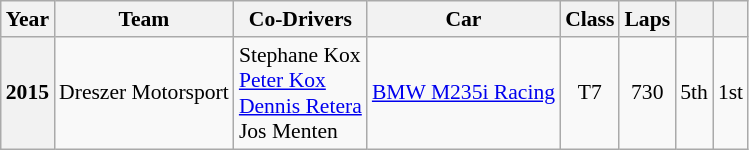<table class="wikitable" style="font-size:90%">
<tr>
<th>Year</th>
<th>Team</th>
<th>Co-Drivers</th>
<th>Car</th>
<th>Class</th>
<th>Laps</th>
<th></th>
<th></th>
</tr>
<tr align="center">
<th>2015</th>
<td align=left> Dreszer Motorsport</td>
<td align=left> Stephane Kox<br> <a href='#'>Peter Kox</a><br> <a href='#'>Dennis Retera</a><br> Jos Menten</td>
<td align=left><a href='#'>BMW M235i Racing</a></td>
<td>T7</td>
<td>730</td>
<td>5th</td>
<td>1st</td>
</tr>
</table>
